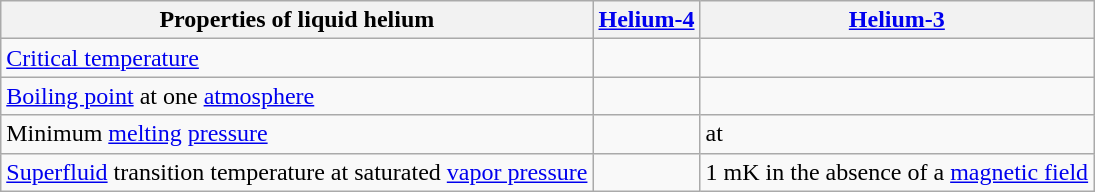<table class="wikitable">
<tr>
<th>Properties of liquid helium</th>
<th><a href='#'>Helium-4</a></th>
<th><a href='#'>Helium-3</a></th>
</tr>
<tr>
<td><a href='#'>Critical temperature</a></td>
<td></td>
<td></td>
</tr>
<tr>
<td><a href='#'>Boiling point</a> at one <a href='#'>atmosphere</a></td>
<td></td>
<td></td>
</tr>
<tr>
<td>Minimum <a href='#'>melting</a> <a href='#'>pressure</a></td>
<td></td>
<td> at </td>
</tr>
<tr>
<td><a href='#'>Superfluid</a> transition temperature at saturated <a href='#'>vapor pressure</a></td>
<td></td>
<td>1 mK in the absence of a <a href='#'>magnetic field</a></td>
</tr>
</table>
